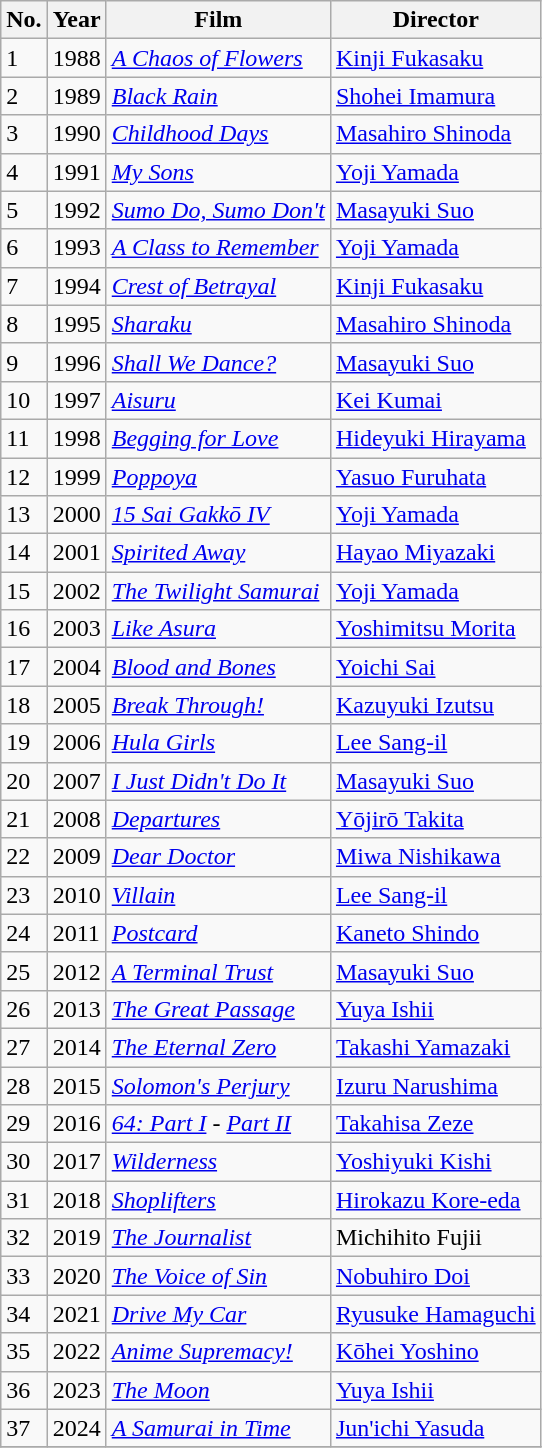<table class="wikitable">
<tr>
<th>No.</th>
<th>Year</th>
<th>Film</th>
<th>Director</th>
</tr>
<tr>
<td>1</td>
<td>1988</td>
<td><em><a href='#'>A Chaos of Flowers</a></em></td>
<td><a href='#'>Kinji Fukasaku</a></td>
</tr>
<tr>
<td>2</td>
<td>1989</td>
<td><em><a href='#'>Black Rain</a></em></td>
<td><a href='#'>Shohei Imamura</a></td>
</tr>
<tr>
<td>3</td>
<td>1990</td>
<td><em><a href='#'>Childhood Days</a></em></td>
<td><a href='#'>Masahiro Shinoda</a></td>
</tr>
<tr>
<td>4</td>
<td>1991</td>
<td><em><a href='#'>My Sons</a></em></td>
<td><a href='#'>Yoji Yamada</a></td>
</tr>
<tr>
<td>5</td>
<td>1992</td>
<td><em><a href='#'>Sumo Do, Sumo Don't</a></em></td>
<td><a href='#'>Masayuki Suo</a></td>
</tr>
<tr>
<td>6</td>
<td>1993</td>
<td><em><a href='#'>A Class to Remember</a></em></td>
<td><a href='#'>Yoji Yamada</a></td>
</tr>
<tr>
<td>7</td>
<td>1994</td>
<td><em><a href='#'>Crest of Betrayal</a></em></td>
<td><a href='#'>Kinji Fukasaku</a></td>
</tr>
<tr>
<td>8</td>
<td>1995</td>
<td><em><a href='#'>Sharaku</a></em></td>
<td><a href='#'>Masahiro Shinoda</a></td>
</tr>
<tr>
<td>9</td>
<td>1996</td>
<td><em><a href='#'>Shall We Dance?</a></em></td>
<td><a href='#'>Masayuki Suo</a></td>
</tr>
<tr>
<td>10</td>
<td>1997</td>
<td><em><a href='#'>Aisuru</a></em></td>
<td><a href='#'>Kei Kumai</a></td>
</tr>
<tr>
<td>11</td>
<td>1998</td>
<td><em><a href='#'>Begging for Love</a></em></td>
<td><a href='#'>Hideyuki Hirayama</a></td>
</tr>
<tr>
<td>12</td>
<td>1999</td>
<td><em><a href='#'>Poppoya</a></em></td>
<td><a href='#'>Yasuo Furuhata</a></td>
</tr>
<tr>
<td>13</td>
<td>2000</td>
<td><em><a href='#'>15 Sai Gakkō IV</a></em></td>
<td><a href='#'>Yoji Yamada</a></td>
</tr>
<tr>
<td>14</td>
<td>2001</td>
<td><em><a href='#'>Spirited Away</a></em></td>
<td><a href='#'>Hayao Miyazaki</a></td>
</tr>
<tr>
<td>15</td>
<td>2002</td>
<td><em><a href='#'>The Twilight Samurai</a></em></td>
<td><a href='#'>Yoji Yamada</a></td>
</tr>
<tr>
<td>16</td>
<td>2003</td>
<td><em><a href='#'>Like Asura</a></em></td>
<td><a href='#'>Yoshimitsu Morita</a></td>
</tr>
<tr>
<td>17</td>
<td>2004</td>
<td><em><a href='#'>Blood and Bones</a></em></td>
<td><a href='#'>Yoichi Sai</a></td>
</tr>
<tr>
<td>18</td>
<td>2005</td>
<td><em><a href='#'>Break Through!</a></em></td>
<td><a href='#'>Kazuyuki Izutsu</a></td>
</tr>
<tr>
<td>19</td>
<td>2006</td>
<td><em><a href='#'>Hula Girls</a></em></td>
<td><a href='#'>Lee Sang-il</a></td>
</tr>
<tr>
<td>20</td>
<td>2007</td>
<td><em><a href='#'>I Just Didn't Do It</a></em></td>
<td><a href='#'>Masayuki Suo</a></td>
</tr>
<tr>
<td>21</td>
<td>2008</td>
<td><em><a href='#'>Departures</a></em></td>
<td><a href='#'>Yōjirō Takita</a></td>
</tr>
<tr>
<td>22</td>
<td>2009</td>
<td><em><a href='#'>Dear Doctor</a></em></td>
<td><a href='#'>Miwa Nishikawa</a></td>
</tr>
<tr>
<td>23</td>
<td>2010</td>
<td><em><a href='#'>Villain</a></em></td>
<td><a href='#'>Lee Sang-il</a></td>
</tr>
<tr>
<td>24</td>
<td>2011</td>
<td><em><a href='#'>Postcard</a></em></td>
<td><a href='#'>Kaneto Shindo</a></td>
</tr>
<tr>
<td>25</td>
<td>2012</td>
<td><em><a href='#'>A Terminal Trust</a></em></td>
<td><a href='#'>Masayuki Suo</a></td>
</tr>
<tr>
<td>26</td>
<td>2013</td>
<td><em><a href='#'>The Great Passage</a></em></td>
<td><a href='#'>Yuya Ishii</a></td>
</tr>
<tr>
<td>27</td>
<td>2014</td>
<td><em><a href='#'>The Eternal Zero</a></em></td>
<td><a href='#'>Takashi Yamazaki</a></td>
</tr>
<tr>
<td>28</td>
<td>2015</td>
<td><em><a href='#'>Solomon's Perjury</a></em></td>
<td><a href='#'>Izuru Narushima</a></td>
</tr>
<tr>
<td>29</td>
<td>2016</td>
<td><em><a href='#'>64: Part I</a></em> - <em><a href='#'>Part II</a></em></td>
<td><a href='#'>Takahisa Zeze</a></td>
</tr>
<tr>
<td>30</td>
<td>2017</td>
<td><em><a href='#'>Wilderness</a></em></td>
<td><a href='#'>Yoshiyuki Kishi</a></td>
</tr>
<tr>
<td>31</td>
<td>2018</td>
<td><em><a href='#'>Shoplifters</a></em></td>
<td><a href='#'>Hirokazu Kore-eda</a></td>
</tr>
<tr>
<td>32</td>
<td>2019</td>
<td><em><a href='#'>The Journalist</a></em></td>
<td>Michihito Fujii</td>
</tr>
<tr>
<td>33</td>
<td>2020</td>
<td><em><a href='#'>The Voice of Sin</a></em></td>
<td><a href='#'>Nobuhiro Doi</a></td>
</tr>
<tr>
<td>34</td>
<td>2021</td>
<td><em><a href='#'>Drive My Car</a></em></td>
<td><a href='#'>Ryusuke Hamaguchi</a></td>
</tr>
<tr>
<td>35</td>
<td>2022</td>
<td><em><a href='#'>Anime Supremacy!</a></em></td>
<td><a href='#'>Kōhei Yoshino</a></td>
</tr>
<tr>
<td>36</td>
<td>2023</td>
<td><em><a href='#'>The Moon</a></em></td>
<td><a href='#'>Yuya Ishii</a></td>
</tr>
<tr>
<td>37</td>
<td>2024</td>
<td><em><a href='#'>A Samurai in Time</a></em></td>
<td><a href='#'>Jun'ichi Yasuda</a></td>
</tr>
<tr>
</tr>
</table>
